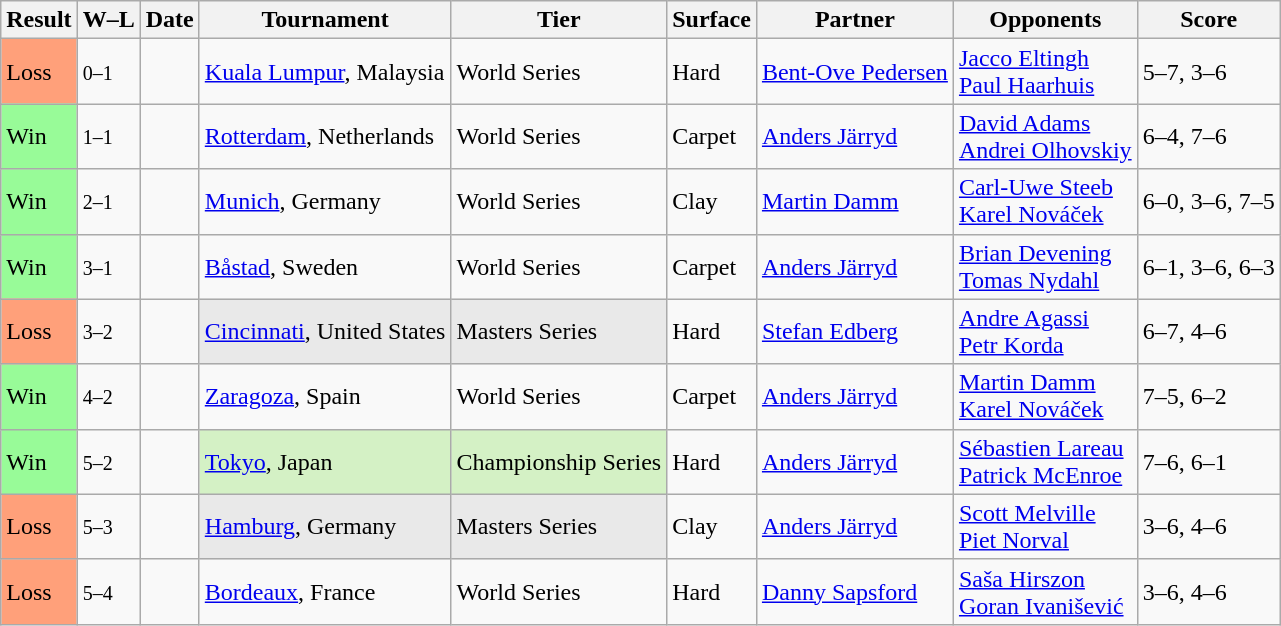<table class="sortable wikitable">
<tr>
<th>Result</th>
<th class="unsortable">W–L</th>
<th>Date</th>
<th>Tournament</th>
<th>Tier</th>
<th>Surface</th>
<th>Partner</th>
<th>Opponents</th>
<th class="unsortable">Score</th>
</tr>
<tr>
<td style="background:#ffa07a;">Loss</td>
<td><small>0–1</small></td>
<td><a href='#'></a></td>
<td><a href='#'>Kuala Lumpur</a>, Malaysia</td>
<td>World Series</td>
<td>Hard</td>
<td> <a href='#'>Bent-Ove Pedersen</a></td>
<td> <a href='#'>Jacco Eltingh</a> <br>  <a href='#'>Paul Haarhuis</a></td>
<td>5–7, 3–6</td>
</tr>
<tr>
<td style="background:#98fb98;">Win</td>
<td><small>1–1</small></td>
<td><a href='#'></a></td>
<td><a href='#'>Rotterdam</a>, Netherlands</td>
<td>World Series</td>
<td>Carpet</td>
<td> <a href='#'>Anders Järryd</a></td>
<td> <a href='#'>David Adams</a> <br>  <a href='#'>Andrei Olhovskiy</a></td>
<td>6–4, 7–6</td>
</tr>
<tr>
<td style="background:#98fb98;">Win</td>
<td><small>2–1</small></td>
<td><a href='#'></a></td>
<td><a href='#'>Munich</a>, Germany</td>
<td>World Series</td>
<td>Clay</td>
<td> <a href='#'>Martin Damm</a></td>
<td> <a href='#'>Carl-Uwe Steeb</a> <br>  <a href='#'>Karel Nováček</a></td>
<td>6–0, 3–6, 7–5</td>
</tr>
<tr>
<td style="background:#98fb98;">Win</td>
<td><small>3–1</small></td>
<td><a href='#'></a></td>
<td><a href='#'>Båstad</a>, Sweden</td>
<td>World Series</td>
<td>Carpet</td>
<td> <a href='#'>Anders Järryd</a></td>
<td> <a href='#'>Brian Devening</a> <br>  <a href='#'>Tomas Nydahl</a></td>
<td>6–1, 3–6, 6–3</td>
</tr>
<tr>
<td style="background:#ffa07a;">Loss</td>
<td><small>3–2</small></td>
<td><a href='#'></a></td>
<td style="background:#e9e9e9;"><a href='#'>Cincinnati</a>, United States</td>
<td style="background:#e9e9e9;">Masters Series</td>
<td>Hard</td>
<td> <a href='#'>Stefan Edberg</a></td>
<td> <a href='#'>Andre Agassi</a> <br>  <a href='#'>Petr Korda</a></td>
<td>6–7, 4–6</td>
</tr>
<tr>
<td style="background:#98fb98;">Win</td>
<td><small>4–2</small></td>
<td><a href='#'></a></td>
<td><a href='#'>Zaragoza</a>, Spain</td>
<td>World Series</td>
<td>Carpet</td>
<td> <a href='#'>Anders Järryd</a></td>
<td> <a href='#'>Martin Damm</a> <br>  <a href='#'>Karel Nováček</a></td>
<td>7–5, 6–2</td>
</tr>
<tr>
<td style="background:#98fb98;">Win</td>
<td><small>5–2</small></td>
<td><a href='#'></a></td>
<td style="background:#d4f1c5;"><a href='#'>Tokyo</a>, Japan</td>
<td style="background:#d4f1c5;">Championship Series</td>
<td>Hard</td>
<td> <a href='#'>Anders Järryd</a></td>
<td> <a href='#'>Sébastien Lareau</a> <br>  <a href='#'>Patrick McEnroe</a></td>
<td>7–6, 6–1</td>
</tr>
<tr>
<td style="background:#ffa07a;">Loss</td>
<td><small>5–3</small></td>
<td><a href='#'></a></td>
<td style="background:#e9e9e9;"><a href='#'>Hamburg</a>, Germany</td>
<td style="background:#e9e9e9;">Masters Series</td>
<td>Clay</td>
<td> <a href='#'>Anders Järryd</a></td>
<td> <a href='#'>Scott Melville</a> <br>  <a href='#'>Piet Norval</a></td>
<td>3–6, 4–6</td>
</tr>
<tr>
<td style="background:#ffa07a;">Loss</td>
<td><small>5–4</small></td>
<td><a href='#'></a></td>
<td><a href='#'>Bordeaux</a>, France</td>
<td>World Series</td>
<td>Hard</td>
<td> <a href='#'>Danny Sapsford</a></td>
<td> <a href='#'>Saša Hirszon</a> <br>  <a href='#'>Goran Ivanišević</a></td>
<td>3–6, 4–6</td>
</tr>
</table>
